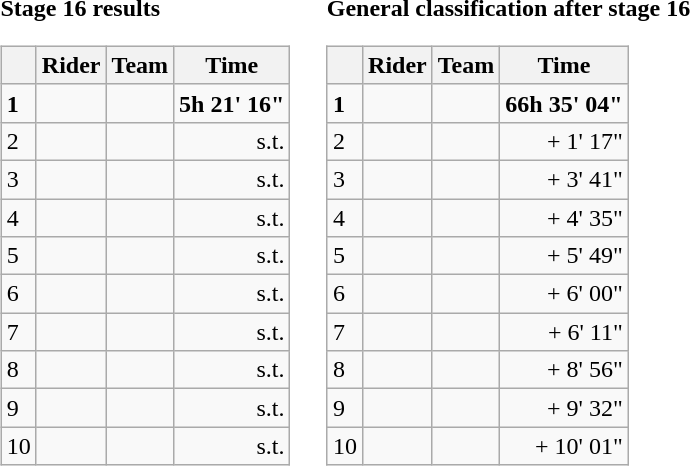<table>
<tr>
<td><strong>Stage 16 results</strong><br><table class="wikitable">
<tr>
<th></th>
<th>Rider</th>
<th>Team</th>
<th>Time</th>
</tr>
<tr>
<td><strong>1</strong></td>
<td><strong></strong></td>
<td><strong></strong></td>
<td align="right"><strong>5h 21' 16"</strong></td>
</tr>
<tr>
<td>2</td>
<td></td>
<td></td>
<td align="right">s.t.</td>
</tr>
<tr>
<td>3</td>
<td></td>
<td></td>
<td align="right">s.t.</td>
</tr>
<tr>
<td>4</td>
<td></td>
<td></td>
<td align="right">s.t.</td>
</tr>
<tr>
<td>5</td>
<td></td>
<td></td>
<td align="right">s.t.</td>
</tr>
<tr>
<td>6</td>
<td></td>
<td></td>
<td align="right">s.t.</td>
</tr>
<tr>
<td>7</td>
<td></td>
<td></td>
<td align="right">s.t.</td>
</tr>
<tr>
<td>8</td>
<td></td>
<td></td>
<td align="right">s.t.</td>
</tr>
<tr>
<td>9</td>
<td></td>
<td></td>
<td align="right">s.t.</td>
</tr>
<tr>
<td>10</td>
<td></td>
<td></td>
<td align="right">s.t.</td>
</tr>
</table>
</td>
<td></td>
<td><strong>General classification after stage 16</strong><br><table class="wikitable">
<tr>
<th></th>
<th>Rider</th>
<th>Team</th>
<th>Time</th>
</tr>
<tr>
<td><strong>1</strong></td>
<td><strong></strong></td>
<td><strong></strong></td>
<td align="right"><strong>66h 35' 04"</strong></td>
</tr>
<tr>
<td>2</td>
<td></td>
<td></td>
<td align="right">+ 1' 17"</td>
</tr>
<tr>
<td>3</td>
<td></td>
<td></td>
<td align="right">+ 3' 41"</td>
</tr>
<tr>
<td>4</td>
<td></td>
<td></td>
<td align="right">+ 4' 35"</td>
</tr>
<tr>
<td>5</td>
<td></td>
<td></td>
<td align="right">+ 5' 49"</td>
</tr>
<tr>
<td>6</td>
<td></td>
<td></td>
<td align="right">+ 6' 00"</td>
</tr>
<tr>
<td>7</td>
<td></td>
<td></td>
<td align="right">+ 6' 11"</td>
</tr>
<tr>
<td>8</td>
<td></td>
<td></td>
<td align="right">+ 8' 56"</td>
</tr>
<tr>
<td>9</td>
<td></td>
<td></td>
<td align="right">+ 9' 32"</td>
</tr>
<tr>
<td>10</td>
<td></td>
<td></td>
<td align="right">+ 10' 01"</td>
</tr>
</table>
</td>
</tr>
</table>
